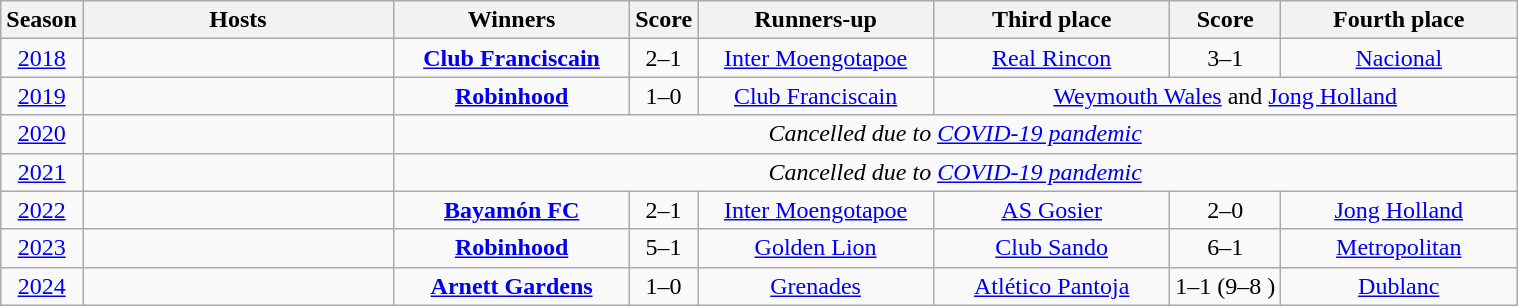<table class="wikitable">
<tr>
<th>Season</th>
<th width=200px>Hosts</th>
<th width=150px>Winners</th>
<th>Score</th>
<th width=150px>Runners-up</th>
<th width=150px>Third place</th>
<th>Score</th>
<th width=150px>Fourth place</th>
</tr>
<tr>
<td align=center><a href='#'>2018</a></td>
<td align=left></td>
<td align=center> <strong><a href='#'>Club Franciscain</a></strong></td>
<td align=center>2–1</td>
<td align=center> <a href='#'>Inter Moengotapoe</a></td>
<td align=center> <a href='#'>Real Rincon</a></td>
<td align=center>3–1</td>
<td align=center> <a href='#'>Nacional</a></td>
</tr>
<tr>
<td align=center><a href='#'>2019</a></td>
<td align=left></td>
<td align=center> <strong><a href='#'>Robinhood</a></strong></td>
<td align=center>1–0</td>
<td align=center> <a href='#'>Club Franciscain</a></td>
<td align=center colspan=3> <a href='#'>Weymouth Wales</a> and  <a href='#'>Jong Holland</a></td>
</tr>
<tr>
<td align=center><a href='#'>2020</a></td>
<td align=left></td>
<td align=center colspan=6><em>Cancelled due to <a href='#'>COVID-19 pandemic</a></em></td>
</tr>
<tr>
<td align=center><a href='#'>2021</a></td>
<td align=left></td>
<td align=center colspan=6><em>Cancelled due to <a href='#'>COVID-19 pandemic</a></em></td>
</tr>
<tr>
<td align=center><a href='#'>2022</a></td>
<td align=left></td>
<td align=center> <strong><a href='#'>Bayamón FC</a></strong></td>
<td align=center>2–1 </td>
<td align=center> <a href='#'>Inter Moengotapoe</a></td>
<td align=center> <a href='#'>AS Gosier</a></td>
<td align=center>2–0</td>
<td align=center> <a href='#'>Jong Holland</a></td>
</tr>
<tr>
<td align=center><a href='#'>2023</a></td>
<td align=left></td>
<td align=center> <strong><a href='#'>Robinhood</a></strong></td>
<td align=center>5–1</td>
<td align=center> <a href='#'>Golden Lion</a></td>
<td align=center> <a href='#'>Club Sando</a></td>
<td align=center>6–1</td>
<td align=center> <a href='#'>Metropolitan</a></td>
</tr>
<tr>
<td align=center><a href='#'>2024</a></td>
<td align=left></td>
<td align=center> <strong><a href='#'>Arnett Gardens</a></strong></td>
<td align=center>1–0</td>
<td align=center> <a href='#'>Grenades</a></td>
<td align=center> <a href='#'>Atlético Pantoja</a></td>
<td align=center>1–1 (9–8 )</td>
<td align=center> <a href='#'>Dublanc</a></td>
</tr>
</table>
